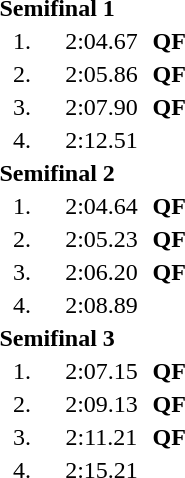<table style="text-align:center">
<tr>
<td colspan=4 align=left><strong>Semifinal 1</strong></td>
</tr>
<tr>
<td width=30>1.</td>
<td align=left></td>
<td width=60>2:04.67</td>
<td><strong>QF</strong></td>
</tr>
<tr>
<td>2.</td>
<td align=left></td>
<td>2:05.86</td>
<td><strong>QF</strong></td>
</tr>
<tr>
<td>3.</td>
<td align=left></td>
<td>2:07.90</td>
<td><strong>QF</strong></td>
</tr>
<tr>
<td>4.</td>
<td align=left></td>
<td>2:12.51</td>
<td></td>
</tr>
<tr>
<td colspan=4 align=left><strong>Semifinal 2</strong></td>
</tr>
<tr>
<td width=30>1.</td>
<td align=left></td>
<td width=60>2:04.64</td>
<td><strong>QF</strong></td>
</tr>
<tr>
<td>2.</td>
<td align=left></td>
<td>2:05.23</td>
<td><strong>QF</strong></td>
</tr>
<tr>
<td>3.</td>
<td align=left></td>
<td>2:06.20</td>
<td><strong>QF</strong></td>
</tr>
<tr>
<td>4.</td>
<td align=left></td>
<td>2:08.89</td>
<td></td>
</tr>
<tr>
<td colspan=4 align=left><strong>Semifinal 3</strong></td>
</tr>
<tr>
<td width=30>1.</td>
<td align=left></td>
<td width=60>2:07.15</td>
<td><strong>QF</strong></td>
</tr>
<tr>
<td>2.</td>
<td align=left></td>
<td>2:09.13</td>
<td><strong>QF</strong></td>
</tr>
<tr>
<td>3.</td>
<td align=left></td>
<td>2:11.21</td>
<td><strong>QF</strong></td>
</tr>
<tr>
<td>4.</td>
<td align=left></td>
<td>2:15.21</td>
<td></td>
</tr>
</table>
